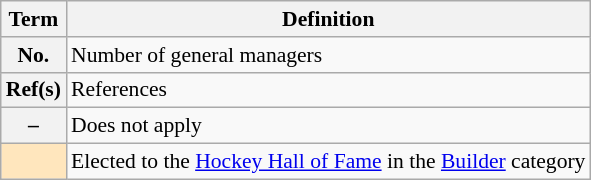<table class="wikitable" style="font-size:90%;">
<tr>
<th scope="col">Term</th>
<th scope="col">Definition</th>
</tr>
<tr>
<th scope="row">No.</th>
<td>Number of general managers</td>
</tr>
<tr>
<th scope="row">Ref(s)</th>
<td>References</td>
</tr>
<tr>
<th scope="row">–</th>
<td>Does not apply</td>
</tr>
<tr>
<th scope="row" style="background: #FFE6BD"></th>
<td>Elected to the <a href='#'>Hockey Hall of Fame</a> in the <a href='#'>Builder</a> category</td>
</tr>
</table>
